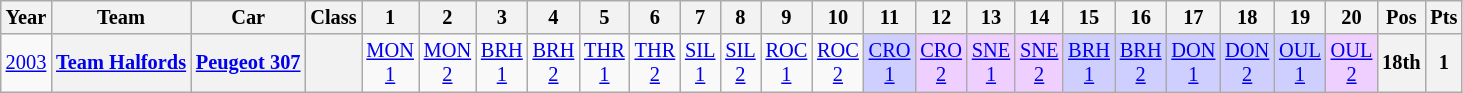<table class="wikitable" style="text-align:center; font-size:85%">
<tr>
<th>Year</th>
<th>Team</th>
<th>Car</th>
<th>Class</th>
<th>1</th>
<th>2</th>
<th>3</th>
<th>4</th>
<th>5</th>
<th>6</th>
<th>7</th>
<th>8</th>
<th>9</th>
<th>10</th>
<th>11</th>
<th>12</th>
<th>13</th>
<th>14</th>
<th>15</th>
<th>16</th>
<th>17</th>
<th>18</th>
<th>19</th>
<th>20</th>
<th>Pos</th>
<th>Pts</th>
</tr>
<tr>
<td><a href='#'>2003</a></td>
<th><a href='#'>Team Halfords</a></th>
<th><a href='#'>Peugeot 307</a></th>
<th><span></span></th>
<td><a href='#'>MON<br>1</a></td>
<td><a href='#'>MON<br>2</a></td>
<td><a href='#'>BRH<br>1</a></td>
<td><a href='#'>BRH<br>2</a></td>
<td><a href='#'>THR<br>1</a></td>
<td><a href='#'>THR<br>2</a></td>
<td><a href='#'>SIL<br>1</a></td>
<td><a href='#'>SIL<br>2</a></td>
<td><a href='#'>ROC<br>1</a></td>
<td><a href='#'>ROC<br>2</a></td>
<td style="background:#CFCFFF;"><a href='#'>CRO<br>1</a><br></td>
<td style="background:#EFCFFF;"><a href='#'>CRO<br>2</a><br></td>
<td style="background:#EFCFFF;"><a href='#'>SNE<br>1</a><br></td>
<td style="background:#EFCFFF;"><a href='#'>SNE<br>2</a><br></td>
<td style="background:#CFCFFF;"><a href='#'>BRH<br>1</a><br></td>
<td style="background:#CFCFFF;"><a href='#'>BRH<br>2</a><br></td>
<td style="background:#CFCFFF;"><a href='#'>DON<br>1</a><br></td>
<td style="background:#CFCFFF;"><a href='#'>DON<br>2</a><br></td>
<td style="background:#CFCFFF;"><a href='#'>OUL<br>1</a><br></td>
<td style="background:#EFCFFF;"><a href='#'>OUL<br>2</a><br></td>
<th>18th</th>
<th>1</th>
</tr>
</table>
